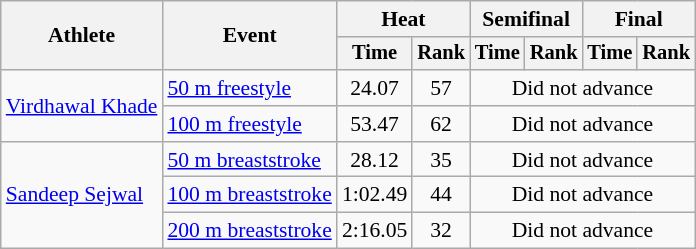<table class="wikitable"  style="font-size:90%">
<tr>
<th rowspan="2">Athlete</th>
<th rowspan="2">Event</th>
<th colspan="2">Heat</th>
<th colspan="2">Semifinal</th>
<th colspan="2">Final</th>
</tr>
<tr style="font-size:95%">
<th>Time</th>
<th>Rank</th>
<th>Time</th>
<th>Rank</th>
<th>Time</th>
<th>Rank</th>
</tr>
<tr align=center>
<td align=left rowspan=2><a href='#'>Virdhawal Khade</a></td>
<td align=left><a href='#'>50 m freestyle</a></td>
<td>24.07</td>
<td>57</td>
<td colspan=4>Did not advance</td>
</tr>
<tr align=center>
<td align=left><a href='#'>100 m freestyle</a></td>
<td>53.47</td>
<td>62</td>
<td colspan=4>Did not advance</td>
</tr>
<tr align=center>
<td align=left rowspan=3><a href='#'>Sandeep Sejwal</a></td>
<td align=left><a href='#'>50 m breaststroke</a></td>
<td>28.12</td>
<td>35</td>
<td colspan=4>Did not advance</td>
</tr>
<tr align=center>
<td align=left><a href='#'>100 m breaststroke</a></td>
<td>1:02.49</td>
<td>44</td>
<td colspan=4>Did not advance</td>
</tr>
<tr align=center>
<td align=left><a href='#'>200 m breaststroke</a></td>
<td>2:16.05</td>
<td>32</td>
<td colspan=4>Did not advance</td>
</tr>
</table>
